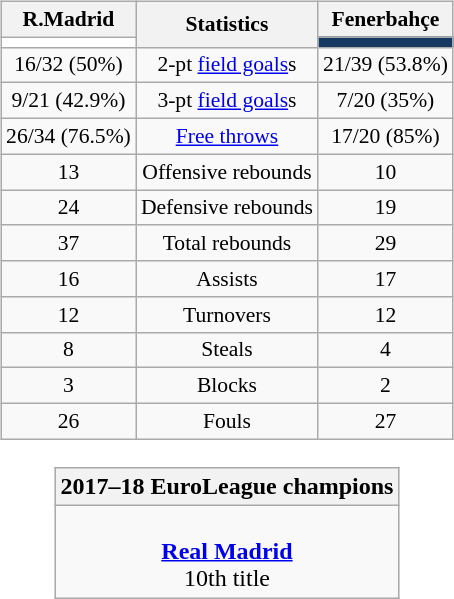<table style="width:100%;">
<tr>
<td valign=top align=right width=33%><br>













</td>
<td style="vertical-align:top; align:center; width:33%;"><br><table style="width:100%;">
<tr>
<td style="width=50%;"></td>
<td></td>
<td style="width=50%;"></td>
</tr>
</table>
<table class="wikitable" style="font-size:90%; text-align:center; margin:auto;" align=center>
<tr>
<th>R.Madrid</th>
<th rowspan=2>Statistics</th>
<th>Fenerbahçe</th>
</tr>
<tr>
<td style="background:#FFFFFF;"></td>
<td style="background:#163962;"></td>
</tr>
<tr>
<td>16/32 (50%)</td>
<td>2-pt <a href='#'>field goals</a>s</td>
<td>21/39 (53.8%)</td>
</tr>
<tr>
<td>9/21 (42.9%)</td>
<td>3-pt <a href='#'>field goals</a>s</td>
<td>7/20 (35%)</td>
</tr>
<tr>
<td>26/34 (76.5%)</td>
<td><a href='#'>Free throws</a></td>
<td>17/20 (85%)</td>
</tr>
<tr>
<td>13</td>
<td>Offensive rebounds</td>
<td>10</td>
</tr>
<tr>
<td>24</td>
<td>Defensive rebounds</td>
<td>19</td>
</tr>
<tr>
<td>37</td>
<td>Total rebounds</td>
<td>29</td>
</tr>
<tr>
<td>16</td>
<td>Assists</td>
<td>17</td>
</tr>
<tr>
<td>12</td>
<td>Turnovers</td>
<td>12</td>
</tr>
<tr>
<td>8</td>
<td>Steals</td>
<td>4</td>
</tr>
<tr>
<td>3</td>
<td>Blocks</td>
<td>2</td>
</tr>
<tr>
<td>26</td>
<td>Fouls</td>
<td>27</td>
</tr>
</table>
<br><table class=wikitable style="text-align:center; margin:auto">
<tr>
<th>2017–18 EuroLeague champions</th>
</tr>
<tr>
<td><br> <strong><a href='#'>Real Madrid</a></strong><br>10th title</td>
</tr>
</table>
</td>
<td style="vertical-align:top; align:left; width:33%;"><br>













</td>
</tr>
</table>
